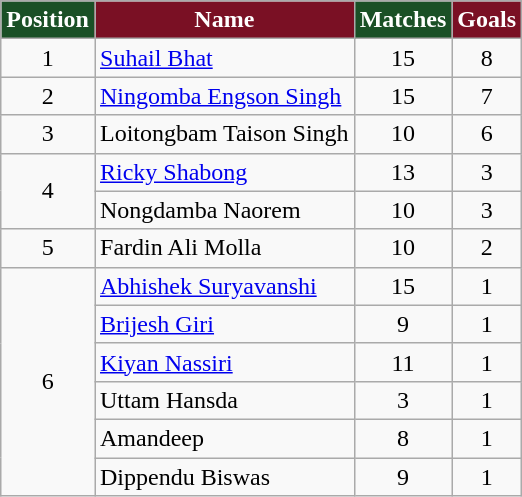<table class="wikitable" margin-left:1em;float:center">
<tr>
<th style="background:#1A5026; color:white; text-align:center;">Position</th>
<th style="background:#7A1024; color:white; text-align:center;">Name</th>
<th style="background:#1A5026; color:white; text-align:center;">Matches</th>
<th style="background:#7A1024; color:white; text-align:center;">Goals</th>
</tr>
<tr>
<td rowspan="1"style="text-align:center">1</td>
<td> <a href='#'>Suhail Bhat</a></td>
<td style="text-align:center">15</td>
<td style="text-align:center">8</td>
</tr>
<tr>
<td rowspan="1"style="text-align:center">2</td>
<td> <a href='#'>Ningomba Engson Singh </a></td>
<td style="text-align:center">15</td>
<td style="text-align:center">7</td>
</tr>
<tr>
<td rowspan="1"style="text-align:center">3</td>
<td> Loitongbam Taison Singh</td>
<td style="text-align:center">10</td>
<td style="text-align:center">6</td>
</tr>
<tr>
<td rowspan="2"style="text-align:center">4</td>
<td> <a href='#'>Ricky Shabong</a></td>
<td style="text-align:center">13</td>
<td style="text-align:center">3</td>
</tr>
<tr>
<td> Nongdamba Naorem</td>
<td style="text-align:center">10</td>
<td style="text-align:center">3</td>
</tr>
<tr>
<td rowspan="1"style="text-align:center">5</td>
<td> Fardin Ali Molla</td>
<td style="text-align:center">10</td>
<td style="text-align:center">2</td>
</tr>
<tr>
<td rowspan="6"style="text-align:center">6</td>
<td> <a href='#'>Abhishek Suryavanshi </a></td>
<td style="text-align:center">15</td>
<td style="text-align:center">1</td>
</tr>
<tr>
<td> <a href='#'>Brijesh Giri</a></td>
<td style="text-align:center">9</td>
<td style="text-align:center">1</td>
</tr>
<tr>
<td> <a href='#'>Kiyan Nassiri </a></td>
<td style="text-align:center">11</td>
<td style="text-align:center">1</td>
</tr>
<tr>
<td>  Uttam Hansda</td>
<td style="text-align:center">3</td>
<td style="text-align:center">1</td>
</tr>
<tr>
<td>  Amandeep</td>
<td style="text-align:center">8</td>
<td style="text-align:center">1</td>
</tr>
<tr>
<td> Dippendu Biswas</td>
<td style="text-align:center">9</td>
<td style="text-align:center">1</td>
</tr>
</table>
